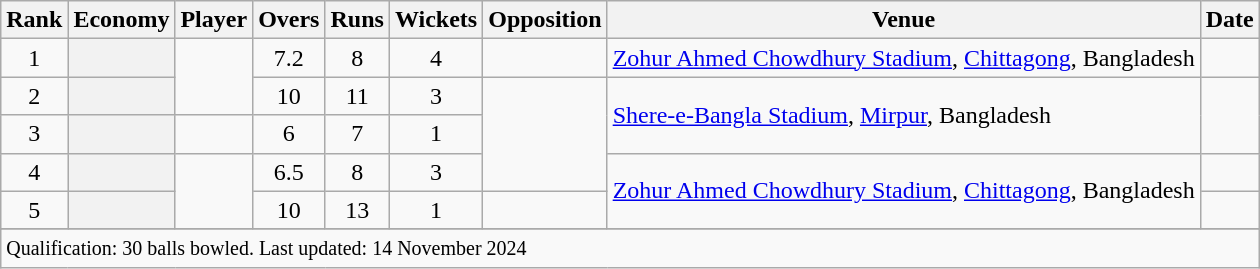<table class="wikitable plainrowheaders sortable">
<tr>
<th scope=col>Rank</th>
<th scope=col>Economy</th>
<th scope=col>Player</th>
<th scope=col>Overs</th>
<th scope=col>Runs</th>
<th scope=col>Wickets</th>
<th scope=col>Opposition</th>
<th scope=col>Venue</th>
<th scope=col>Date</th>
</tr>
<tr>
<td align=center>1</td>
<th scope=row style=text-align:center;></th>
<td rowspan=2></td>
<td align=center>7.2</td>
<td align=center>8</td>
<td align=center>4</td>
<td></td>
<td><a href='#'>Zohur Ahmed Chowdhury Stadium</a>, <a href='#'>Chittagong</a>, Bangladesh</td>
<td></td>
</tr>
<tr>
<td align=center>2</td>
<th scope=row style=text-align:center;></th>
<td align=center>10</td>
<td align=center>11</td>
<td align=center>3</td>
<td rowspan=3></td>
<td rowspan=2><a href='#'>Shere-e-Bangla Stadium</a>, <a href='#'>Mirpur</a>, Bangladesh</td>
<td rowspan=2></td>
</tr>
<tr>
<td align=center>3</td>
<th scope=row style=text-align:center;></th>
<td></td>
<td align=center>6</td>
<td align=center>7</td>
<td align=center>1</td>
</tr>
<tr>
<td align=center>4</td>
<th scope=row style=text-align:center;></th>
<td rowspan=2></td>
<td align=center>6.5</td>
<td align=center>8</td>
<td align=center>3</td>
<td rowspan=2><a href='#'>Zohur Ahmed Chowdhury Stadium</a>, <a href='#'>Chittagong</a>, Bangladesh</td>
<td></td>
</tr>
<tr>
<td align=center>5</td>
<th scope=row style=text-align:center;></th>
<td align=center>10</td>
<td align=center>13</td>
<td align=center>1</td>
<td></td>
<td></td>
</tr>
<tr>
</tr>
<tr class=sortbottom>
<td colspan=9><small>Qualification: 30 balls bowled. Last updated: 14 November 2024</small></td>
</tr>
</table>
